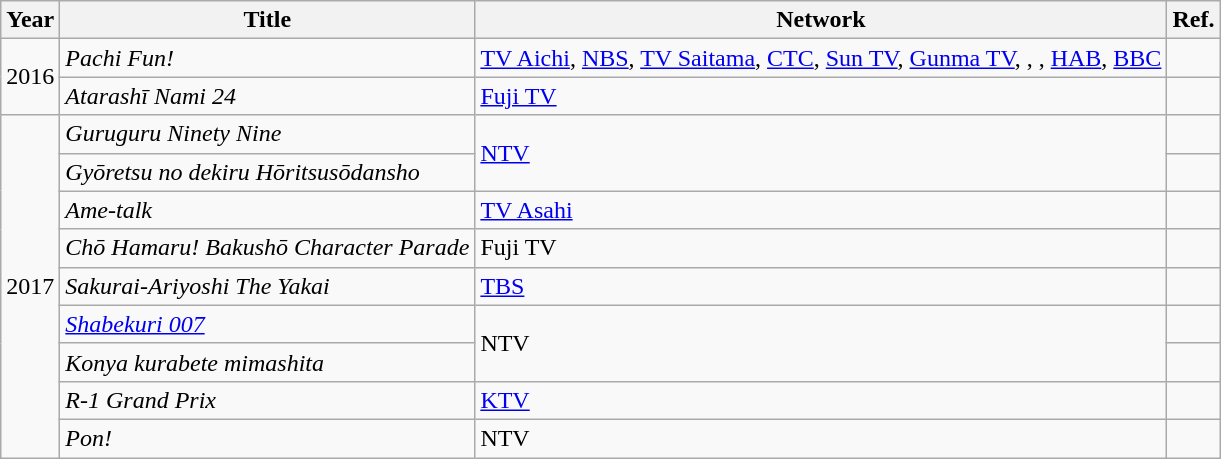<table class="wikitable">
<tr>
<th>Year</th>
<th>Title</th>
<th>Network</th>
<th>Ref.</th>
</tr>
<tr>
<td rowspan="2">2016</td>
<td><em>Pachi Fun!</em></td>
<td><a href='#'>TV Aichi</a>, <a href='#'>NBS</a>, <a href='#'>TV Saitama</a>, <a href='#'>CTC</a>, <a href='#'>Sun TV</a>, <a href='#'>Gunma TV</a>, , , <a href='#'>HAB</a>, <a href='#'>BBC</a></td>
<td></td>
</tr>
<tr>
<td><em>Atarashī Nami 24</em></td>
<td><a href='#'>Fuji TV</a></td>
<td></td>
</tr>
<tr>
<td rowspan="9">2017</td>
<td><em>Guruguru Ninety Nine</em></td>
<td rowspan="2"><a href='#'>NTV</a></td>
<td></td>
</tr>
<tr>
<td><em>Gyōretsu no dekiru Hōritsusōdansho</em></td>
<td></td>
</tr>
<tr>
<td><em>Ame-talk</em></td>
<td><a href='#'>TV Asahi</a></td>
<td></td>
</tr>
<tr>
<td><em>Chō Hamaru! Bakushō Character Parade</em></td>
<td>Fuji TV</td>
<td></td>
</tr>
<tr>
<td><em>Sakurai-Ariyoshi The Yakai</em></td>
<td><a href='#'>TBS</a></td>
<td></td>
</tr>
<tr>
<td><em><a href='#'>Shabekuri 007</a></em></td>
<td rowspan="2">NTV</td>
<td></td>
</tr>
<tr>
<td><em>Konya kurabete mimashita</em></td>
<td></td>
</tr>
<tr>
<td><em>R-1 Grand Prix</em></td>
<td><a href='#'>KTV</a></td>
<td></td>
</tr>
<tr>
<td><em>Pon!</em></td>
<td>NTV</td>
<td></td>
</tr>
</table>
